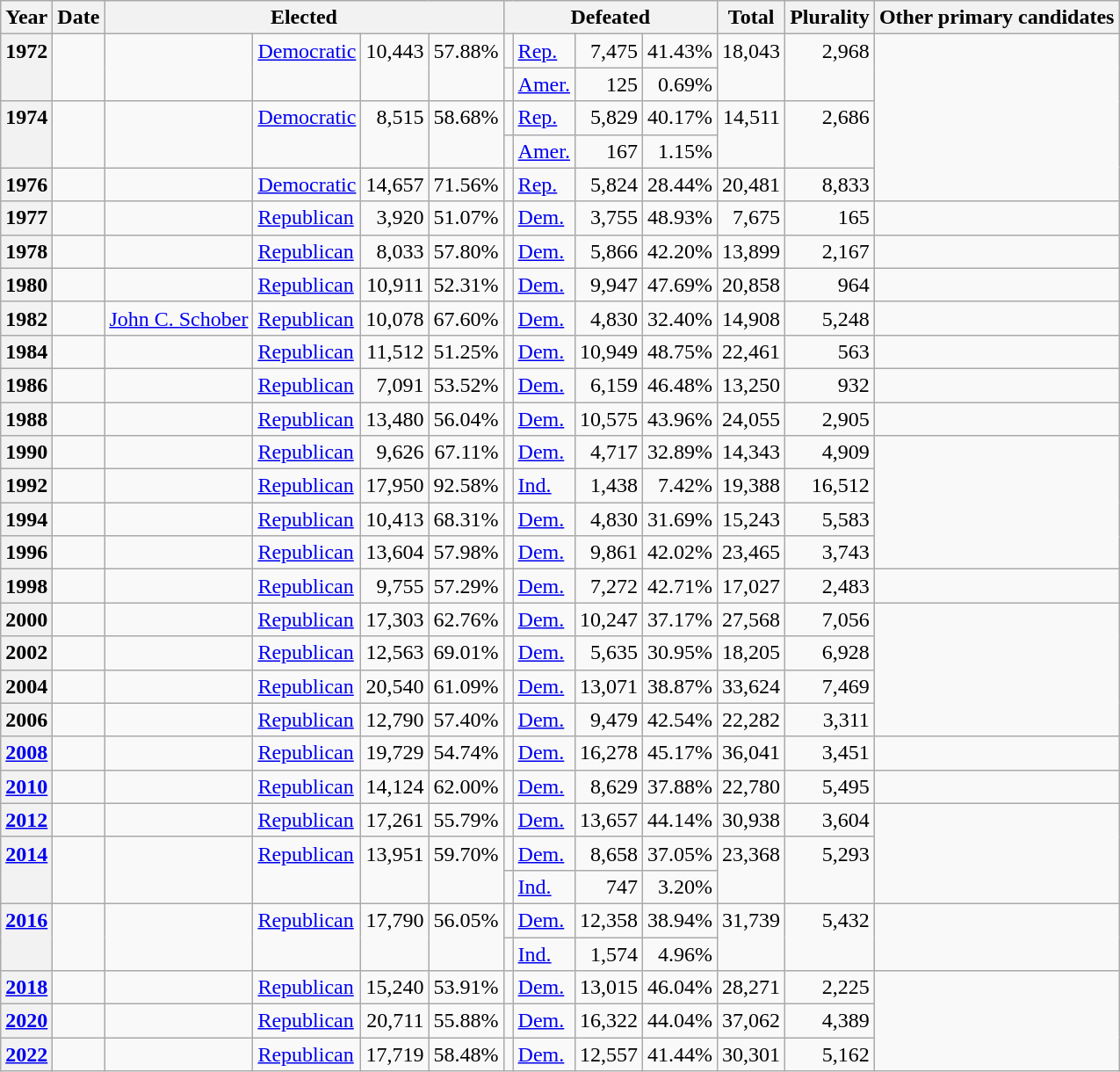<table class=wikitable>
<tr>
<th>Year</th>
<th>Date</th>
<th ! colspan="4">Elected</th>
<th ! colspan="4">Defeated</th>
<th>Total</th>
<th>Plurality</th>
<th>Other primary candidates</th>
</tr>
<tr>
<th rowspan="2" valign="top">1972</th>
<td rowspan="2" valign="top"></td>
<td rowspan="2" valign="top"></td>
<td rowspan="2" valign="top" ><a href='#'>Democratic</a></td>
<td rowspan="2" valign="top" align="right">10,443</td>
<td rowspan="2" valign="top" align="right">57.88%</td>
<td valign="top"></td>
<td valign="top" ><a href='#'>Rep.</a></td>
<td valign="top" align="right">7,475</td>
<td valign="top" align="right">41.43%</td>
<td rowspan="2" valign="top" align="right">18,043</td>
<td rowspan="2" valign="top" align="right">2,968</td>
<td rowspan="5" valign="top"></td>
</tr>
<tr>
<td valign="top"></td>
<td valign="top" ><a href='#'>Amer.</a></td>
<td valign="top" align="right">125</td>
<td valign="top" align="right">0.69%</td>
</tr>
<tr>
<th rowspan="2" valign="top">1974</th>
<td rowspan="2" valign="top"></td>
<td rowspan="2" valign="top"></td>
<td rowspan="2" valign="top" ><a href='#'>Democratic</a></td>
<td rowspan="2" valign="top" align="right">8,515</td>
<td rowspan="2" valign="top" align="right">58.68%</td>
<td valign="top"></td>
<td valign="top" ><a href='#'>Rep.</a></td>
<td valign="top" align="right">5,829</td>
<td valign="top" align="right">40.17%</td>
<td rowspan="2" valign="top" align="right">14,511</td>
<td rowspan="2" valign="top" align="right">2,686</td>
</tr>
<tr>
<td valign="top"></td>
<td valign="top" ><a href='#'>Amer.</a></td>
<td valign="top" align="right">167</td>
<td valign="top" align="right">1.15%</td>
</tr>
<tr>
<th valign="top">1976</th>
<td valign="top"></td>
<td valign="top"></td>
<td valign="top" ><a href='#'>Democratic</a></td>
<td valign="top" align="right">14,657</td>
<td valign="top" align="right">71.56%</td>
<td valign="top"></td>
<td valign="top" ><a href='#'>Rep.</a></td>
<td valign="top" align="right">5,824</td>
<td valign="top" align="right">28.44%</td>
<td valign="top" align="right">20,481</td>
<td valign="top" align="right">8,833</td>
</tr>
<tr>
<th valign="top">1977</th>
<td valign="top"></td>
<td valign="top"></td>
<td valign="top" ><a href='#'>Republican</a></td>
<td valign="top" align="right">3,920</td>
<td valign="top" align="right">51.07%</td>
<td valign="top"></td>
<td valign="top" ><a href='#'>Dem.</a></td>
<td valign="top" align="right">3,755</td>
<td valign="top" align="right">48.93%</td>
<td valign="top" align="right">7,675</td>
<td valign="top" align="right">165</td>
<td valign="top"></td>
</tr>
<tr>
<th valign="top">1978</th>
<td valign="top"></td>
<td valign="top"></td>
<td valign="top" ><a href='#'>Republican</a></td>
<td valign="top" align="right">8,033</td>
<td valign="top" align="right">57.80%</td>
<td valign="top"></td>
<td valign="top" ><a href='#'>Dem.</a></td>
<td valign="top" align="right">5,866</td>
<td valign="top" align="right">42.20%</td>
<td valign="top" align="right">13,899</td>
<td valign="top" align="right">2,167</td>
<td valign="top"></td>
</tr>
<tr>
<th valign="top">1980</th>
<td valign="top"></td>
<td valign="top"></td>
<td valign="top" ><a href='#'>Republican</a></td>
<td valign="top" align="right">10,911</td>
<td valign="top" align="right">52.31%</td>
<td valign="top"></td>
<td valign="top" ><a href='#'>Dem.</a></td>
<td valign="top" align="right">9,947</td>
<td valign="top" align="right">47.69%</td>
<td valign="top" align="right">20,858</td>
<td valign="top" align="right">964</td>
<td valign="top"></td>
</tr>
<tr>
<th valign="top">1982</th>
<td valign="top"></td>
<td valign="top"><a href='#'>John C. Schober</a></td>
<td valign="top" ><a href='#'>Republican</a></td>
<td valign="top" align="right">10,078</td>
<td valign="top" align="right">67.60%</td>
<td valign="top"></td>
<td valign="top" ><a href='#'>Dem.</a></td>
<td valign="top" align="right">4,830</td>
<td valign="top" align="right">32.40%</td>
<td valign="top" align="right">14,908</td>
<td valign="top" align="right">5,248</td>
<td valign="top"></td>
</tr>
<tr>
<th valign="top">1984</th>
<td valign="top"></td>
<td valign="top"></td>
<td valign="top" ><a href='#'>Republican</a></td>
<td valign="top" align="right">11,512</td>
<td valign="top" align="right">51.25%</td>
<td valign="top"></td>
<td valign="top" ><a href='#'>Dem.</a></td>
<td valign="top" align="right">10,949</td>
<td valign="top" align="right">48.75%</td>
<td valign="top" align="right">22,461</td>
<td valign="top" align="right">563</td>
<td valign="top"></td>
</tr>
<tr>
<th valign="top">1986</th>
<td valign="top"></td>
<td valign="top"></td>
<td valign="top" ><a href='#'>Republican</a></td>
<td valign="top" align="right">7,091</td>
<td valign="top" align="right">53.52%</td>
<td valign="top"></td>
<td valign="top" ><a href='#'>Dem.</a></td>
<td valign="top" align="right">6,159</td>
<td valign="top" align="right">46.48%</td>
<td valign="top" align="right">13,250</td>
<td valign="top" align="right">932</td>
<td valign="top"></td>
</tr>
<tr>
<th valign="top">1988</th>
<td valign="top"></td>
<td valign="top"></td>
<td valign="top" ><a href='#'>Republican</a></td>
<td valign="top" align="right">13,480</td>
<td valign="top" align="right">56.04%</td>
<td valign="top"></td>
<td valign="top" ><a href='#'>Dem.</a></td>
<td valign="top" align="right">10,575</td>
<td valign="top" align="right">43.96%</td>
<td valign="top" align="right">24,055</td>
<td valign="top" align="right">2,905</td>
<td valign="top"></td>
</tr>
<tr>
<th valign="top">1990</th>
<td valign="top"></td>
<td valign="top"></td>
<td valign="top" ><a href='#'>Republican</a></td>
<td valign="top" align="right">9,626</td>
<td valign="top" align="right">67.11%</td>
<td valign="top"></td>
<td valign="top" ><a href='#'>Dem.</a></td>
<td valign="top" align="right">4,717</td>
<td valign="top" align="right">32.89%</td>
<td valign="top" align="right">14,343</td>
<td valign="top" align="right">4,909</td>
<td rowspan="4" valign="top"></td>
</tr>
<tr>
<th valign="top">1992</th>
<td valign="top"></td>
<td valign="top"></td>
<td valign="top" ><a href='#'>Republican</a></td>
<td valign="top" align="right">17,950</td>
<td valign="top" align="right">92.58%</td>
<td valign="top"></td>
<td valign="top" ><a href='#'>Ind.</a></td>
<td valign="top" align="right">1,438</td>
<td valign="top" align="right">7.42%</td>
<td valign="top" align="right">19,388</td>
<td valign="top" align="right">16,512</td>
</tr>
<tr>
<th valign="top">1994</th>
<td valign="top"></td>
<td valign="top"></td>
<td valign="top" ><a href='#'>Republican</a></td>
<td valign="top" align="right">10,413</td>
<td valign="top" align="right">68.31%</td>
<td valign="top"></td>
<td valign="top" ><a href='#'>Dem.</a></td>
<td valign="top" align="right">4,830</td>
<td valign="top" align="right">31.69%</td>
<td valign="top" align="right">15,243</td>
<td valign="top" align="right">5,583</td>
</tr>
<tr>
<th valign="top">1996</th>
<td valign="top"></td>
<td valign="top"></td>
<td valign="top" ><a href='#'>Republican</a></td>
<td valign="top" align="right">13,604</td>
<td valign="top" align="right">57.98%</td>
<td valign="top"></td>
<td valign="top" ><a href='#'>Dem.</a></td>
<td valign="top" align="right">9,861</td>
<td valign="top" align="right">42.02%</td>
<td valign="top" align="right">23,465</td>
<td valign="top" align="right">3,743</td>
</tr>
<tr>
<th valign="top">1998</th>
<td valign="top"></td>
<td valign="top"></td>
<td valign="top" ><a href='#'>Republican</a></td>
<td valign="top" align="right">9,755</td>
<td valign="top" align="right">57.29%</td>
<td valign="top"></td>
<td valign="top" ><a href='#'>Dem.</a></td>
<td valign="top" align="right">7,272</td>
<td valign="top" align="right">42.71%</td>
<td valign="top" align="right">17,027</td>
<td valign="top" align="right">2,483</td>
<td valign="top"></td>
</tr>
<tr>
<th valign="top">2000</th>
<td valign="top"></td>
<td valign="top"></td>
<td valign="top" ><a href='#'>Republican</a></td>
<td valign="top" align="right">17,303</td>
<td valign="top" align="right">62.76%</td>
<td valign="top"></td>
<td valign="top" ><a href='#'>Dem.</a></td>
<td valign="top" align="right">10,247</td>
<td valign="top" align="right">37.17%</td>
<td valign="top" align="right">27,568</td>
<td valign="top" align="right">7,056</td>
<td valign="top" rowspan="4"></td>
</tr>
<tr>
<th valign="top">2002</th>
<td valign="top"></td>
<td valign="top"></td>
<td valign="top" ><a href='#'>Republican</a></td>
<td valign="top" align="right">12,563</td>
<td valign="top" align="right">69.01%</td>
<td valign="top"></td>
<td valign="top" ><a href='#'>Dem.</a></td>
<td valign="top" align="right">5,635</td>
<td valign="top" align="right">30.95%</td>
<td valign="top" align="right">18,205</td>
<td valign="top" align="right">6,928</td>
</tr>
<tr>
<th valign="top">2004</th>
<td valign="top"></td>
<td valign="top"></td>
<td valign="top" ><a href='#'>Republican</a></td>
<td valign="top" align="right">20,540</td>
<td valign="top" align="right">61.09%</td>
<td valign="top"></td>
<td valign="top" ><a href='#'>Dem.</a></td>
<td valign="top" align="right">13,071</td>
<td valign="top" align="right">38.87%</td>
<td valign="top" align="right">33,624</td>
<td valign="top" align="right">7,469</td>
</tr>
<tr>
<th valign="top">2006</th>
<td valign="top"></td>
<td valign="top"></td>
<td valign="top" ><a href='#'>Republican</a></td>
<td valign="top" align="right">12,790</td>
<td valign="top" align="right">57.40%</td>
<td valign="top"></td>
<td valign="top" ><a href='#'>Dem.</a></td>
<td valign="top" align="right">9,479</td>
<td valign="top" align="right">42.54%</td>
<td valign="top" align="right">22,282</td>
<td valign="top" align="right">3,311</td>
</tr>
<tr>
<th valign="top"><a href='#'>2008</a></th>
<td valign="top"></td>
<td valign="top"></td>
<td valign="top" ><a href='#'>Republican</a></td>
<td valign="top" align="right">19,729</td>
<td valign="top" align="right">54.74%</td>
<td valign="top"></td>
<td valign="top" ><a href='#'>Dem.</a></td>
<td valign="top" align="right">16,278</td>
<td valign="top" align="right">45.17%</td>
<td valign="top" align="right">36,041</td>
<td valign="top" align="right">3,451</td>
<td valign="top"></td>
</tr>
<tr>
<th valign="top"><a href='#'>2010</a></th>
<td valign="top"></td>
<td valign="top"></td>
<td valign="top" ><a href='#'>Republican</a></td>
<td valign="top" align="right">14,124</td>
<td valign="top" align="right">62.00%</td>
<td valign="top"></td>
<td valign="top" ><a href='#'>Dem.</a></td>
<td valign="top" align="right">8,629</td>
<td valign="top" align="right">37.88%</td>
<td valign="top" align="right">22,780</td>
<td valign="top" align="right">5,495</td>
<td valign="top"></td>
</tr>
<tr>
<th valign="top"><a href='#'>2012</a></th>
<td valign="top"></td>
<td valign="top"></td>
<td valign="top" ><a href='#'>Republican</a></td>
<td valign="top" align="right">17,261</td>
<td valign="top" align="right">55.79%</td>
<td valign="top"></td>
<td valign="top" ><a href='#'>Dem.</a></td>
<td valign="top" align="right">13,657</td>
<td valign="top" align="right">44.14%</td>
<td valign="top" align="right">30,938</td>
<td valign="top" align="right">3,604</td>
<td valign="top" rowspan="3"></td>
</tr>
<tr>
<th rowspan="2" valign="top"><a href='#'>2014</a></th>
<td rowspan="2" valign="top"></td>
<td rowspan="2" valign="top"></td>
<td rowspan="2" valign="top" ><a href='#'>Republican</a></td>
<td rowspan="2" valign="top" align="right">13,951</td>
<td rowspan="2" valign="top" align="right">59.70%</td>
<td valign="top"></td>
<td valign="top" ><a href='#'>Dem.</a></td>
<td valign="top" align="right">8,658</td>
<td valign="top" align="right">37.05%</td>
<td rowspan="2" valign="top" align="right">23,368</td>
<td rowspan="2" valign="top" align="right">5,293</td>
</tr>
<tr>
<td valign="top"></td>
<td valign="top" ><a href='#'>Ind.</a></td>
<td valign="top" align="right">747</td>
<td valign="top" align="right">3.20%</td>
</tr>
<tr>
<th rowspan="2" valign="top"><a href='#'>2016</a></th>
<td rowspan="2" valign="top"></td>
<td rowspan="2" valign="top"></td>
<td rowspan="2" valign="top" ><a href='#'>Republican</a></td>
<td rowspan="2" valign="top" align="right">17,790</td>
<td rowspan="2" valign="top" align="right">56.05%</td>
<td valign="top"></td>
<td valign="top" ><a href='#'>Dem.</a></td>
<td valign="top" align="right">12,358</td>
<td valign="top" align="right">38.94%</td>
<td rowspan="2" valign="top" align="right">31,739</td>
<td rowspan="2" valign="top" align="right">5,432</td>
<td rowspan="2" valign="top"></td>
</tr>
<tr>
<td valign="top"></td>
<td valign="top" ><a href='#'>Ind.</a></td>
<td valign="top" align="right">1,574</td>
<td valign="top" align="right">4.96%</td>
</tr>
<tr>
<th valign="top"><a href='#'>2018</a></th>
<td valign="top"></td>
<td valign="top"></td>
<td valign="top" ><a href='#'>Republican</a></td>
<td valign="top" align="right">15,240</td>
<td valign="top" align="right">53.91%</td>
<td valign="top"></td>
<td valign="top" ><a href='#'>Dem.</a></td>
<td valign="top" align="right">13,015</td>
<td valign="top" align="right">46.04%</td>
<td valign="top" align="right">28,271</td>
<td valign="top" align="right">2,225</td>
<td rowspan="3" valign="top"></td>
</tr>
<tr>
<th valign="top"><a href='#'>2020</a></th>
<td valign="top"></td>
<td valign="top"></td>
<td valign="top" ><a href='#'>Republican</a></td>
<td valign="top" align="right">20,711</td>
<td valign="top" align="right">55.88%</td>
<td valign="top"></td>
<td valign="top" ><a href='#'>Dem.</a></td>
<td valign="top" align="right">16,322</td>
<td valign="top" align="right">44.04%</td>
<td valign="top" align="right">37,062</td>
<td valign="top" align="right">4,389</td>
</tr>
<tr>
<th valign="top"><a href='#'>2022</a></th>
<td valign="top"></td>
<td valign="top"></td>
<td valign="top" ><a href='#'>Republican</a></td>
<td valign="top" align="right">17,719</td>
<td valign="top" align="right">58.48%</td>
<td valign="top"></td>
<td valign="top" ><a href='#'>Dem.</a></td>
<td valign="top" align="right">12,557</td>
<td valign="top" align="right">41.44%</td>
<td valign="top" align="right">30,301</td>
<td valign="top" align="right">5,162</td>
</tr>
</table>
